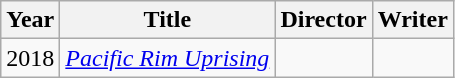<table class="wikitable">
<tr>
<th>Year</th>
<th>Title</th>
<th>Director</th>
<th>Writer</th>
</tr>
<tr>
<td>2018</td>
<td><em><a href='#'>Pacific Rim Uprising</a></em></td>
<td></td>
<td></td>
</tr>
</table>
